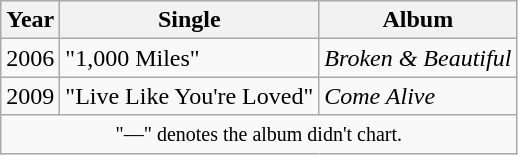<table class="wikitable" style="text-align:center">
<tr>
<th>Year</th>
<th>Single</th>
<th>Album</th>
</tr>
<tr>
<td>2006</td>
<td style="text-align:left;">"1,000 Miles"</td>
<td style="text-align:left;"><em>Broken & Beautiful</em></td>
</tr>
<tr>
<td>2009</td>
<td style="text-align:left;">"Live Like You're Loved"</td>
<td style="text-align:left;"><em>Come Alive</em></td>
</tr>
<tr>
<td style="text-align:center;" colspan="8"><small>"—" denotes the album didn't chart.</small></td>
</tr>
</table>
